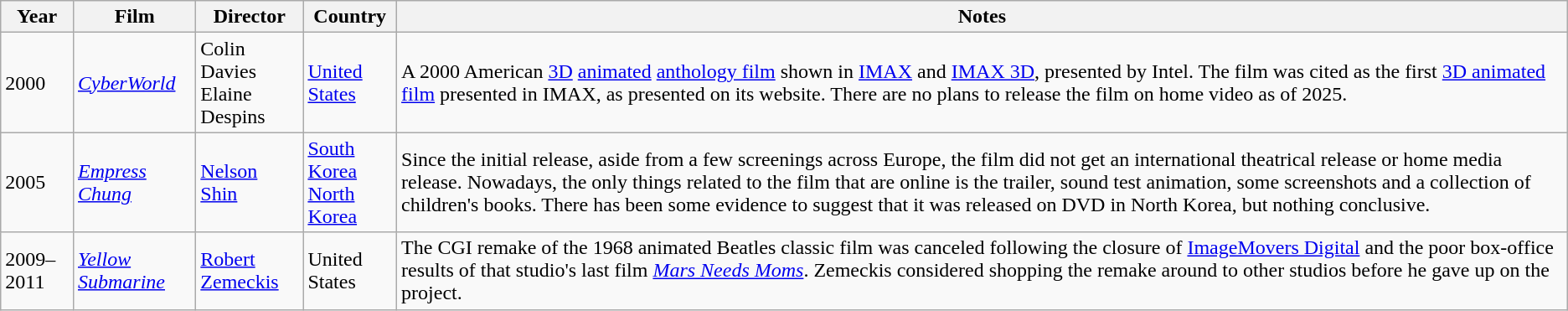<table class="wikitable">
<tr>
<th>Year</th>
<th>Film</th>
<th>Director</th>
<th>Country</th>
<th>Notes</th>
</tr>
<tr>
<td>2000</td>
<td><em><a href='#'>CyberWorld</a></em></td>
<td>Colin Davies<br>Elaine Despins</td>
<td><a href='#'>United States</a></td>
<td>A 2000 American <a href='#'>3D</a> <a href='#'>animated</a> <a href='#'>anthology film</a> shown in <a href='#'>IMAX</a> and <a href='#'>IMAX 3D</a>, presented by Intel. The film was cited as the first <a href='#'>3D animated film</a> presented in IMAX, as presented on its website. There are no plans to release the film on home video as of 2025.</td>
</tr>
<tr>
<td>2005</td>
<td><em><a href='#'>Empress Chung</a></em></td>
<td><a href='#'>Nelson Shin</a></td>
<td><a href='#'>South Korea</a><br><a href='#'>North Korea</a></td>
<td>Since the initial release, aside from a few screenings across Europe, the film did not get an international theatrical release or home media release. Nowadays, the only things related to the film that are online is the trailer, sound test animation, some screenshots and a collection of children's books. There has been some evidence to suggest that it was released on DVD in North Korea, but nothing conclusive.</td>
</tr>
<tr>
<td>2009–2011</td>
<td><em><a href='#'>Yellow Submarine</a></em></td>
<td><a href='#'>Robert Zemeckis</a></td>
<td>United States</td>
<td>The CGI remake of the 1968 animated Beatles classic film was canceled following the closure of <a href='#'>ImageMovers Digital</a> and the poor box-office results of that studio's last film <em><a href='#'>Mars Needs Moms</a></em>. Zemeckis considered shopping the remake around to other studios before he gave up on the project.</td>
</tr>
</table>
